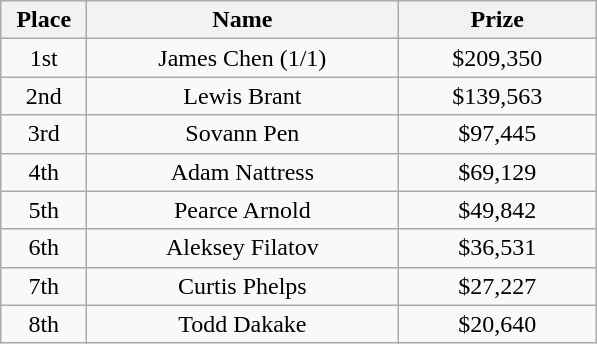<table class="wikitable">
<tr>
<th width="50">Place</th>
<th width="200">Name</th>
<th width="125">Prize</th>
</tr>
<tr>
<td align=center>1st</td>
<td align=center> James Chen (1/1)</td>
<td align=center>$209,350</td>
</tr>
<tr>
<td align=center>2nd</td>
<td align=center> Lewis Brant</td>
<td align=center>$139,563</td>
</tr>
<tr>
<td align=center>3rd</td>
<td align=center> Sovann Pen</td>
<td align=center>$97,445</td>
</tr>
<tr>
<td align=center>4th</td>
<td align=center> Adam Nattress</td>
<td align=center>$69,129</td>
</tr>
<tr>
<td align=center>5th</td>
<td align=center> Pearce Arnold</td>
<td align=center>$49,842</td>
</tr>
<tr>
<td align=center>6th</td>
<td align=center> Aleksey Filatov</td>
<td align=center>$36,531</td>
</tr>
<tr>
<td align=center>7th</td>
<td align=center> Curtis Phelps</td>
<td align=center>$27,227</td>
</tr>
<tr>
<td align=center>8th</td>
<td align=center> Todd Dakake</td>
<td align=center>$20,640</td>
</tr>
</table>
